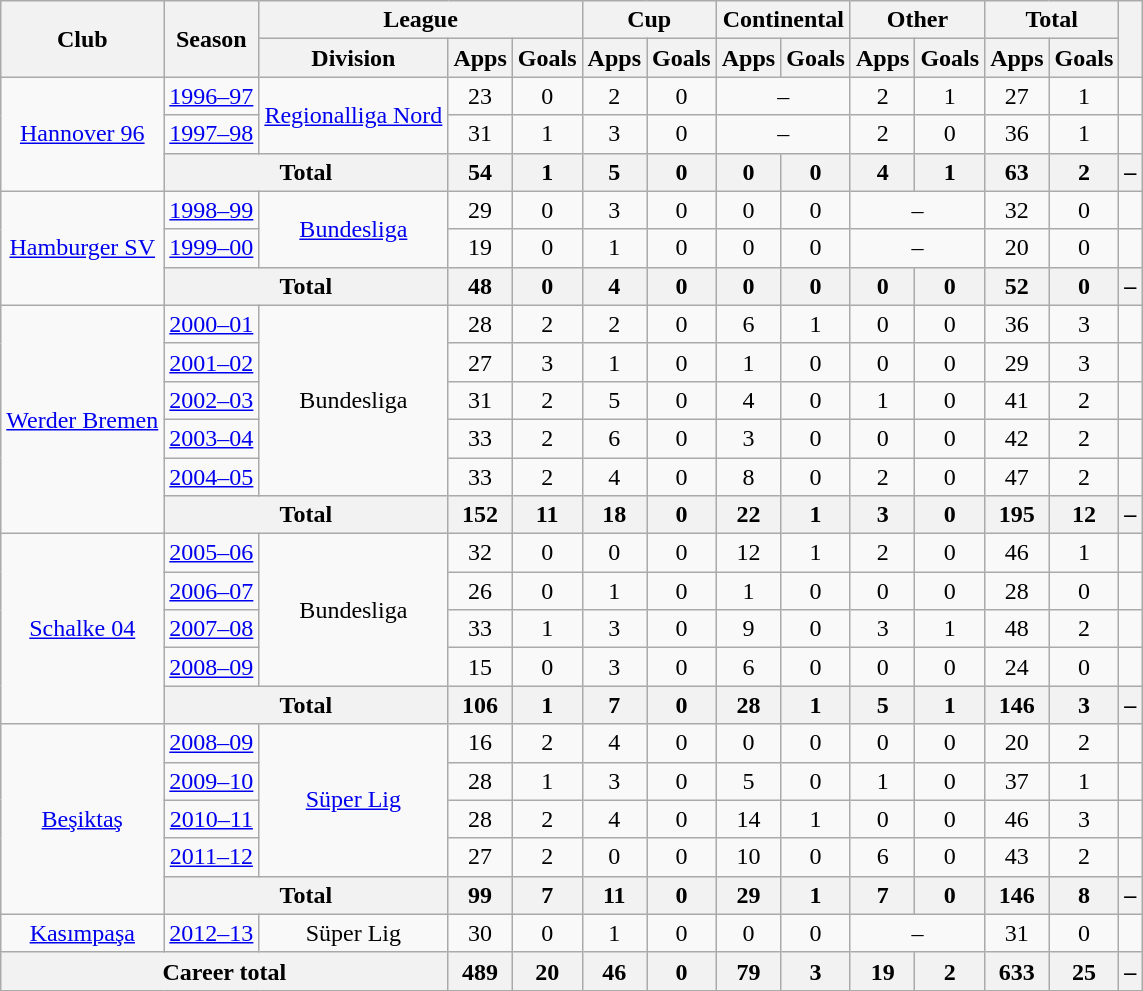<table class="wikitable" style="text-align: center">
<tr>
<th rowspan="2">Club</th>
<th rowspan="2">Season</th>
<th colspan="3">League</th>
<th colspan="2">Cup</th>
<th colspan="2">Continental</th>
<th colspan="2">Other</th>
<th colspan="2">Total</th>
<th rowspan="2"></th>
</tr>
<tr>
<th>Division</th>
<th>Apps</th>
<th>Goals</th>
<th>Apps</th>
<th>Goals</th>
<th>Apps</th>
<th>Goals</th>
<th>Apps</th>
<th>Goals</th>
<th>Apps</th>
<th>Goals</th>
</tr>
<tr>
<td rowspan="3"><a href='#'>Hannover 96</a></td>
<td><a href='#'>1996–97</a></td>
<td rowspan="2"><a href='#'>Regionalliga Nord</a></td>
<td>23</td>
<td>0</td>
<td>2</td>
<td>0</td>
<td colspan="2">–</td>
<td>2</td>
<td>1</td>
<td>27</td>
<td>1</td>
<td></td>
</tr>
<tr>
<td><a href='#'>1997–98</a></td>
<td>31</td>
<td>1</td>
<td>3</td>
<td>0</td>
<td colspan="2">–</td>
<td>2</td>
<td>0</td>
<td>36</td>
<td>1</td>
<td></td>
</tr>
<tr>
<th colspan="2">Total</th>
<th>54</th>
<th>1</th>
<th>5</th>
<th>0</th>
<th>0</th>
<th>0</th>
<th>4</th>
<th>1</th>
<th>63</th>
<th>2</th>
<th>–</th>
</tr>
<tr>
<td rowspan="3"><a href='#'>Hamburger SV</a></td>
<td><a href='#'>1998–99</a></td>
<td rowspan="2"><a href='#'>Bundesliga</a></td>
<td>29</td>
<td>0</td>
<td>3</td>
<td>0</td>
<td>0</td>
<td>0</td>
<td colspan="2">–</td>
<td>32</td>
<td>0</td>
<td></td>
</tr>
<tr>
<td><a href='#'>1999–00</a></td>
<td>19</td>
<td>0</td>
<td>1</td>
<td>0</td>
<td>0</td>
<td>0</td>
<td colspan="2">–</td>
<td>20</td>
<td>0</td>
<td></td>
</tr>
<tr>
<th colspan="2">Total</th>
<th>48</th>
<th>0</th>
<th>4</th>
<th>0</th>
<th>0</th>
<th>0</th>
<th>0</th>
<th>0</th>
<th>52</th>
<th>0</th>
<th>–</th>
</tr>
<tr>
<td rowspan="6"><a href='#'>Werder Bremen</a></td>
<td><a href='#'>2000–01</a></td>
<td rowspan="5">Bundesliga</td>
<td>28</td>
<td>2</td>
<td>2</td>
<td>0</td>
<td>6</td>
<td>1</td>
<td>0</td>
<td>0</td>
<td>36</td>
<td>3</td>
<td></td>
</tr>
<tr>
<td><a href='#'>2001–02</a></td>
<td>27</td>
<td>3</td>
<td>1</td>
<td>0</td>
<td>1</td>
<td>0</td>
<td>0</td>
<td>0</td>
<td>29</td>
<td>3</td>
<td></td>
</tr>
<tr>
<td><a href='#'>2002–03</a></td>
<td>31</td>
<td>2</td>
<td>5</td>
<td>0</td>
<td>4</td>
<td>0</td>
<td>1</td>
<td>0</td>
<td>41</td>
<td>2</td>
<td></td>
</tr>
<tr>
<td><a href='#'>2003–04</a></td>
<td>33</td>
<td>2</td>
<td>6</td>
<td>0</td>
<td>3</td>
<td>0</td>
<td>0</td>
<td>0</td>
<td>42</td>
<td>2</td>
<td></td>
</tr>
<tr>
<td><a href='#'>2004–05</a></td>
<td>33</td>
<td>2</td>
<td>4</td>
<td>0</td>
<td>8</td>
<td>0</td>
<td>2</td>
<td>0</td>
<td>47</td>
<td>2</td>
<td></td>
</tr>
<tr>
<th colspan="2">Total</th>
<th>152</th>
<th>11</th>
<th>18</th>
<th>0</th>
<th>22</th>
<th>1</th>
<th>3</th>
<th>0</th>
<th>195</th>
<th>12</th>
<th>–</th>
</tr>
<tr>
<td rowspan="5"><a href='#'>Schalke 04</a></td>
<td><a href='#'>2005–06</a></td>
<td rowspan="4">Bundesliga</td>
<td>32</td>
<td>0</td>
<td>0</td>
<td>0</td>
<td>12</td>
<td>1</td>
<td>2</td>
<td>0</td>
<td>46</td>
<td>1</td>
<td></td>
</tr>
<tr>
<td><a href='#'>2006–07</a></td>
<td>26</td>
<td>0</td>
<td>1</td>
<td>0</td>
<td>1</td>
<td>0</td>
<td>0</td>
<td>0</td>
<td>28</td>
<td>0</td>
<td></td>
</tr>
<tr>
<td><a href='#'>2007–08</a></td>
<td>33</td>
<td>1</td>
<td>3</td>
<td>0</td>
<td>9</td>
<td>0</td>
<td>3</td>
<td>1</td>
<td>48</td>
<td>2</td>
<td></td>
</tr>
<tr>
<td><a href='#'>2008–09</a></td>
<td>15</td>
<td>0</td>
<td>3</td>
<td>0</td>
<td>6</td>
<td>0</td>
<td>0</td>
<td>0</td>
<td>24</td>
<td>0</td>
<td></td>
</tr>
<tr>
<th colspan="2">Total</th>
<th>106</th>
<th>1</th>
<th>7</th>
<th>0</th>
<th>28</th>
<th>1</th>
<th>5</th>
<th>1</th>
<th>146</th>
<th>3</th>
<th>–</th>
</tr>
<tr>
<td rowspan="5"><a href='#'>Beşiktaş</a></td>
<td><a href='#'>2008–09</a></td>
<td rowspan="4"><a href='#'>Süper Lig</a></td>
<td>16</td>
<td>2</td>
<td>4</td>
<td>0</td>
<td>0</td>
<td>0</td>
<td>0</td>
<td>0</td>
<td>20</td>
<td>2</td>
<td></td>
</tr>
<tr>
<td><a href='#'>2009–10</a></td>
<td>28</td>
<td>1</td>
<td>3</td>
<td>0</td>
<td>5</td>
<td>0</td>
<td>1</td>
<td>0</td>
<td>37</td>
<td>1</td>
<td></td>
</tr>
<tr>
<td><a href='#'>2010–11</a></td>
<td>28</td>
<td>2</td>
<td>4</td>
<td>0</td>
<td>14</td>
<td>1</td>
<td>0</td>
<td>0</td>
<td>46</td>
<td>3</td>
<td></td>
</tr>
<tr>
<td><a href='#'>2011–12</a></td>
<td>27</td>
<td>2</td>
<td>0</td>
<td>0</td>
<td>10</td>
<td>0</td>
<td>6</td>
<td>0</td>
<td>43</td>
<td>2</td>
<td></td>
</tr>
<tr>
<th colspan="2">Total</th>
<th>99</th>
<th>7</th>
<th>11</th>
<th>0</th>
<th>29</th>
<th>1</th>
<th>7</th>
<th>0</th>
<th>146</th>
<th>8</th>
<th>–</th>
</tr>
<tr>
<td><a href='#'>Kasımpaşa</a></td>
<td><a href='#'>2012–13</a></td>
<td>Süper Lig</td>
<td>30</td>
<td>0</td>
<td>1</td>
<td>0</td>
<td>0</td>
<td>0</td>
<td colspan="2">–</td>
<td>31</td>
<td>0</td>
<td></td>
</tr>
<tr>
<th colspan="3">Career total</th>
<th>489</th>
<th>20</th>
<th>46</th>
<th>0</th>
<th>79</th>
<th>3</th>
<th>19</th>
<th>2</th>
<th>633</th>
<th>25</th>
<th>–</th>
</tr>
</table>
